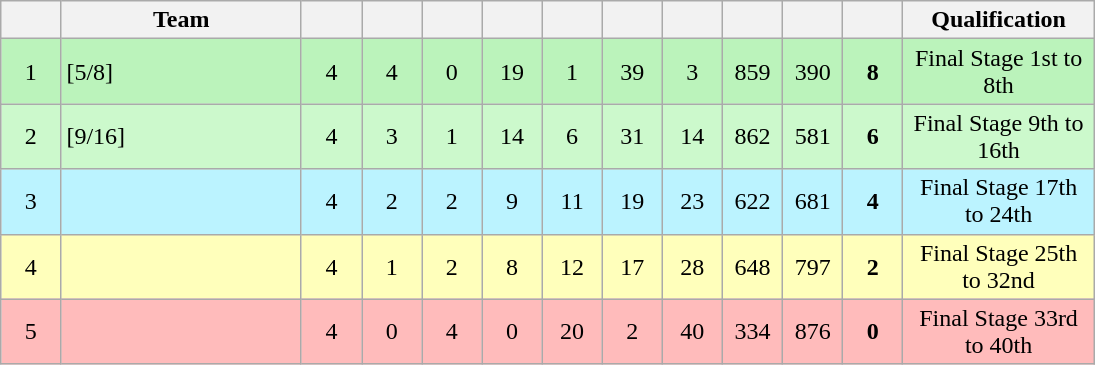<table class=wikitable style="text-align:center" width=730>
<tr>
<th width=5.5%></th>
<th width=22%>Team</th>
<th width=5.5%></th>
<th width=5.5%></th>
<th width=5.5%></th>
<th width=5.5%></th>
<th width=5.5%></th>
<th width=5.5%></th>
<th width=5.5%></th>
<th width=5.5%></th>
<th width=5.5%></th>
<th width=5.5%></th>
<th width=18%>Qualification</th>
</tr>
<tr bgcolor=#bbf3bb>
<td>1</td>
<td style="text-align:left"> [5/8]</td>
<td>4</td>
<td>4</td>
<td>0</td>
<td>19</td>
<td>1</td>
<td>39</td>
<td>3</td>
<td>859</td>
<td>390</td>
<td><strong>8</strong></td>
<td>Final Stage 1st to 8th</td>
</tr>
<tr bgcolor=#ccf9cc>
<td>2</td>
<td style="text-align:left"> [9/16]</td>
<td>4</td>
<td>3</td>
<td>1</td>
<td>14</td>
<td>6</td>
<td>31</td>
<td>14</td>
<td>862</td>
<td>581</td>
<td><strong>6</strong></td>
<td>Final Stage 9th to 16th</td>
</tr>
<tr bgcolor=#bbf3ff>
<td>3</td>
<td style="text-align:left"></td>
<td>4</td>
<td>2</td>
<td>2</td>
<td>9</td>
<td>11</td>
<td>19</td>
<td>23</td>
<td>622</td>
<td>681</td>
<td><strong>4</strong></td>
<td>Final Stage 17th to 24th</td>
</tr>
<tr bgcolor=#ffffbb>
<td>4</td>
<td style="text-align:left"></td>
<td>4</td>
<td>1</td>
<td>2</td>
<td>8</td>
<td>12</td>
<td>17</td>
<td>28</td>
<td>648</td>
<td>797</td>
<td><strong>2</strong></td>
<td>Final Stage 25th to 32nd</td>
</tr>
<tr bgcolor=#ffbbbb>
<td>5</td>
<td style="text-align:left"></td>
<td>4</td>
<td>0</td>
<td>4</td>
<td>0</td>
<td>20</td>
<td>2</td>
<td>40</td>
<td>334</td>
<td>876</td>
<td><strong>0</strong></td>
<td>Final Stage 33rd to 40th</td>
</tr>
</table>
